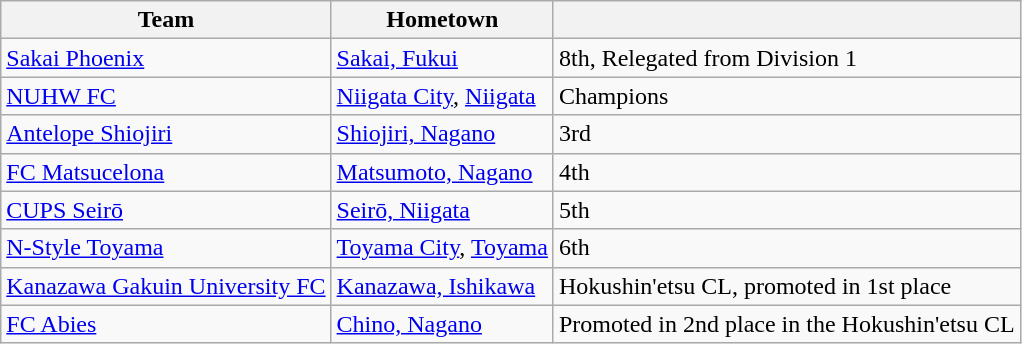<table class="wikitable">
<tr>
<th>Team</th>
<th>Hometown</th>
<th></th>
</tr>
<tr>
<td><a href='#'>Sakai Phoenix</a>  </td>
<td><a href='#'>Sakai, Fukui</a></td>
<td>8th, Relegated from Division 1</td>
</tr>
<tr>
<td><a href='#'>NUHW FC</a></td>
<td><a href='#'>Niigata City</a>, <a href='#'>Niigata</a></td>
<td>Champions </td>
</tr>
<tr>
<td><a href='#'>Antelope Shiojiri</a></td>
<td><a href='#'>Shiojiri, Nagano</a></td>
<td>3rd</td>
</tr>
<tr>
<td><a href='#'>FC Matsucelona</a></td>
<td><a href='#'>Matsumoto, Nagano</a></td>
<td>4th</td>
</tr>
<tr>
<td><a href='#'>CUPS Seirō</a></td>
<td><a href='#'>Seirō, Niigata</a></td>
<td>5th</td>
</tr>
<tr>
<td><a href='#'>N-Style Toyama</a></td>
<td><a href='#'>Toyama City</a>, <a href='#'>Toyama</a></td>
<td>6th</td>
</tr>
<tr>
<td><a href='#'>Kanazawa Gakuin University FC</a> </td>
<td><a href='#'>Kanazawa, Ishikawa</a></td>
<td>Hokushin'etsu CL, promoted in 1st place</td>
</tr>
<tr>
<td><a href='#'>FC Abies</a> </td>
<td><a href='#'>Chino, Nagano</a></td>
<td>Promoted in 2nd place in the Hokushin'etsu CL</td>
</tr>
</table>
